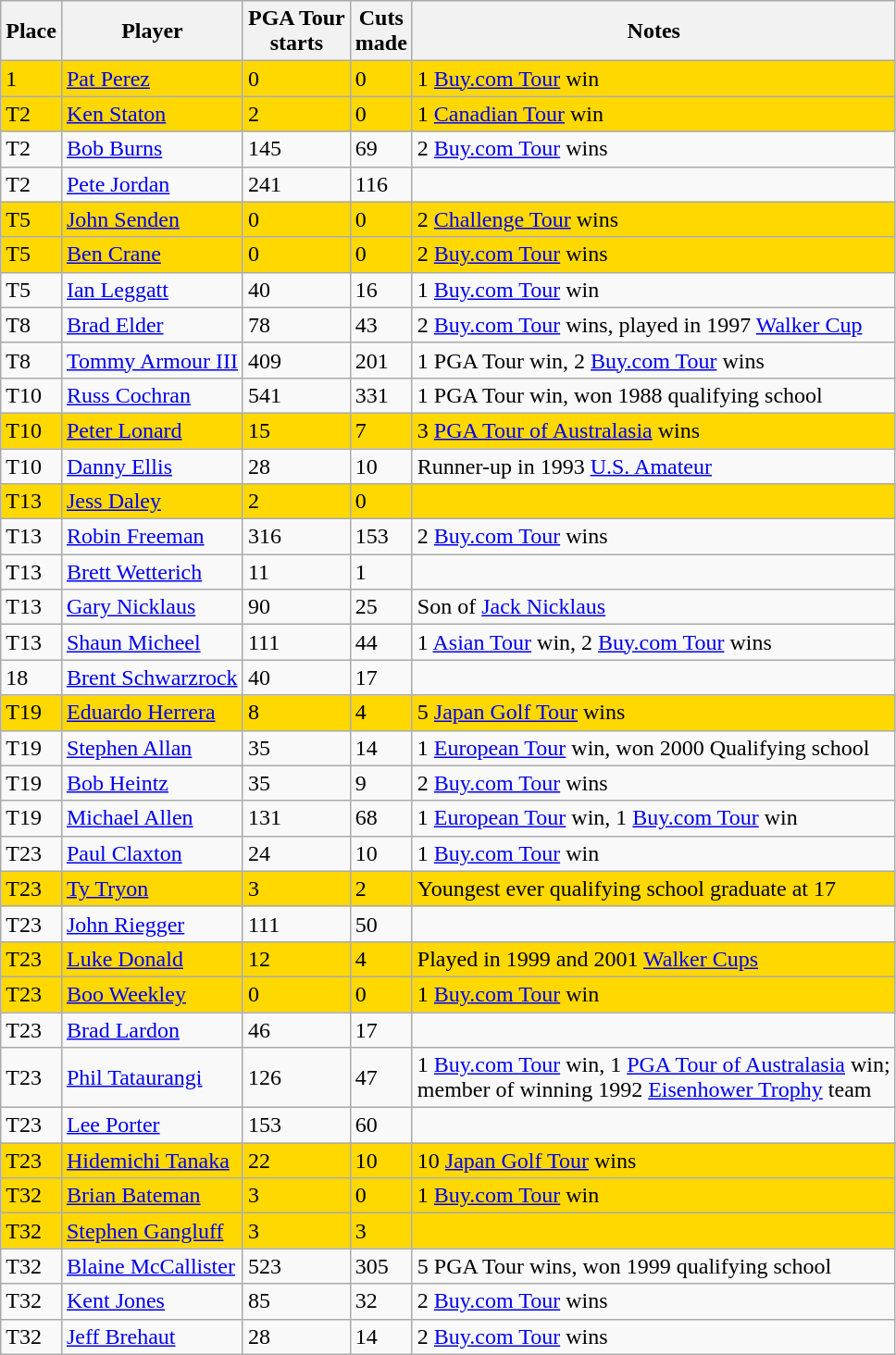<table class="sortable wikitable">
<tr>
<th>Place</th>
<th>Player</th>
<th>PGA Tour<br>starts</th>
<th>Cuts<br>made</th>
<th>Notes</th>
</tr>
<tr style="background:#FFD800;">
<td>1</td>
<td> <a href='#'>Pat Perez</a></td>
<td>0</td>
<td>0</td>
<td>1 <a href='#'>Buy.com Tour</a> win</td>
</tr>
<tr style="background:#FFD800;">
<td>T2</td>
<td> <a href='#'>Ken Staton</a></td>
<td>2</td>
<td>0</td>
<td>1 <a href='#'>Canadian Tour</a> win</td>
</tr>
<tr>
<td>T2</td>
<td> <a href='#'>Bob Burns</a></td>
<td>145</td>
<td>69</td>
<td>2 <a href='#'>Buy.com Tour</a> wins</td>
</tr>
<tr>
<td>T2</td>
<td> <a href='#'>Pete Jordan</a></td>
<td>241</td>
<td>116</td>
<td></td>
</tr>
<tr style="background:#FFD800;">
<td>T5</td>
<td> <a href='#'>John Senden</a></td>
<td>0</td>
<td>0</td>
<td>2 <a href='#'>Challenge Tour</a> wins</td>
</tr>
<tr style="background:#FFD800;">
<td>T5</td>
<td> <a href='#'>Ben Crane</a></td>
<td>0</td>
<td>0</td>
<td>2 <a href='#'>Buy.com Tour</a> wins</td>
</tr>
<tr>
<td>T5</td>
<td> <a href='#'>Ian Leggatt</a></td>
<td>40</td>
<td>16</td>
<td>1 <a href='#'>Buy.com Tour</a> win</td>
</tr>
<tr>
<td>T8</td>
<td> <a href='#'>Brad Elder</a></td>
<td>78</td>
<td>43</td>
<td>2 <a href='#'>Buy.com Tour</a> wins, played in 1997 <a href='#'>Walker Cup</a></td>
</tr>
<tr>
<td>T8</td>
<td> <a href='#'>Tommy Armour III</a></td>
<td>409</td>
<td>201</td>
<td>1 PGA Tour win, 2 <a href='#'>Buy.com Tour</a> wins</td>
</tr>
<tr>
<td>T10</td>
<td> <a href='#'>Russ Cochran</a></td>
<td>541</td>
<td>331</td>
<td>1 PGA Tour win, won 1988 qualifying school</td>
</tr>
<tr style="background:#FFD800;">
<td>T10</td>
<td> <a href='#'>Peter Lonard</a></td>
<td>15</td>
<td>7</td>
<td>3 <a href='#'>PGA Tour of Australasia</a> wins</td>
</tr>
<tr>
<td>T10</td>
<td> <a href='#'>Danny Ellis</a></td>
<td>28</td>
<td>10</td>
<td>Runner-up in 1993 <a href='#'>U.S. Amateur</a></td>
</tr>
<tr style="background:#FFD800;">
<td>T13</td>
<td> <a href='#'>Jess Daley</a></td>
<td>2</td>
<td>0</td>
<td></td>
</tr>
<tr>
<td>T13</td>
<td> <a href='#'>Robin Freeman</a></td>
<td>316</td>
<td>153</td>
<td>2 <a href='#'>Buy.com Tour</a> wins</td>
</tr>
<tr>
<td>T13</td>
<td> <a href='#'>Brett Wetterich</a></td>
<td>11</td>
<td>1</td>
<td></td>
</tr>
<tr>
<td>T13</td>
<td> <a href='#'>Gary Nicklaus</a></td>
<td>90</td>
<td>25</td>
<td>Son of <a href='#'>Jack Nicklaus</a></td>
</tr>
<tr>
<td>T13</td>
<td> <a href='#'>Shaun Micheel</a></td>
<td>111</td>
<td>44</td>
<td>1 <a href='#'>Asian Tour</a> win, 2 <a href='#'>Buy.com Tour</a> wins</td>
</tr>
<tr>
<td>18</td>
<td> <a href='#'>Brent Schwarzrock</a></td>
<td>40</td>
<td>17</td>
<td></td>
</tr>
<tr style="background:#FFD800;">
<td>T19</td>
<td> <a href='#'>Eduardo Herrera</a></td>
<td>8</td>
<td>4</td>
<td>5 <a href='#'>Japan Golf Tour</a> wins</td>
</tr>
<tr>
<td>T19</td>
<td> <a href='#'>Stephen Allan</a></td>
<td>35</td>
<td>14</td>
<td>1 <a href='#'>European Tour</a> win, won 2000 Qualifying school</td>
</tr>
<tr>
<td>T19</td>
<td> <a href='#'>Bob Heintz</a></td>
<td>35</td>
<td>9</td>
<td>2 <a href='#'>Buy.com Tour</a> wins</td>
</tr>
<tr>
<td>T19</td>
<td> <a href='#'>Michael Allen</a></td>
<td>131</td>
<td>68</td>
<td>1 <a href='#'>European Tour</a> win, 1 <a href='#'>Buy.com Tour</a> win</td>
</tr>
<tr>
<td>T23</td>
<td> <a href='#'>Paul Claxton</a></td>
<td>24</td>
<td>10</td>
<td>1 <a href='#'>Buy.com Tour</a> win</td>
</tr>
<tr style="background:#FFD800;">
<td>T23</td>
<td> <a href='#'>Ty Tryon</a></td>
<td>3</td>
<td>2</td>
<td>Youngest ever qualifying school graduate at 17</td>
</tr>
<tr>
<td>T23</td>
<td> <a href='#'>John Riegger</a></td>
<td>111</td>
<td>50</td>
<td></td>
</tr>
<tr style="background:#FFD800;">
<td>T23</td>
<td> <a href='#'>Luke Donald</a></td>
<td>12</td>
<td>4</td>
<td>Played in 1999 and 2001 <a href='#'>Walker Cups</a></td>
</tr>
<tr style="background:#FFD800;">
<td>T23</td>
<td> <a href='#'>Boo Weekley</a></td>
<td>0</td>
<td>0</td>
<td>1 <a href='#'>Buy.com Tour</a> win</td>
</tr>
<tr>
<td>T23</td>
<td> <a href='#'>Brad Lardon</a></td>
<td>46</td>
<td>17</td>
<td></td>
</tr>
<tr>
<td>T23</td>
<td> <a href='#'>Phil Tataurangi</a></td>
<td>126</td>
<td>47</td>
<td>1 <a href='#'>Buy.com Tour</a> win, 1 <a href='#'>PGA Tour of Australasia</a> win;<br>member of winning 1992 <a href='#'>Eisenhower Trophy</a> team</td>
</tr>
<tr>
<td>T23</td>
<td> <a href='#'>Lee Porter</a></td>
<td>153</td>
<td>60</td>
<td></td>
</tr>
<tr style="background:#FFD800;">
<td>T23</td>
<td> <a href='#'>Hidemichi Tanaka</a></td>
<td>22</td>
<td>10</td>
<td>10 <a href='#'>Japan Golf Tour</a> wins</td>
</tr>
<tr style="background:#FFD800;">
<td>T32</td>
<td> <a href='#'>Brian Bateman</a></td>
<td>3</td>
<td>0</td>
<td>1 <a href='#'>Buy.com Tour</a> win</td>
</tr>
<tr style="background:#FFD800;">
<td>T32</td>
<td> <a href='#'>Stephen Gangluff</a></td>
<td>3</td>
<td>3</td>
<td></td>
</tr>
<tr>
<td>T32</td>
<td> <a href='#'>Blaine McCallister</a></td>
<td>523</td>
<td>305</td>
<td>5 PGA Tour wins, won 1999 qualifying school</td>
</tr>
<tr>
<td>T32</td>
<td> <a href='#'>Kent Jones</a></td>
<td>85</td>
<td>32</td>
<td>2 <a href='#'>Buy.com Tour</a> wins</td>
</tr>
<tr>
<td>T32</td>
<td> <a href='#'>Jeff Brehaut</a></td>
<td>28</td>
<td>14</td>
<td>2 <a href='#'>Buy.com Tour</a> wins</td>
</tr>
</table>
